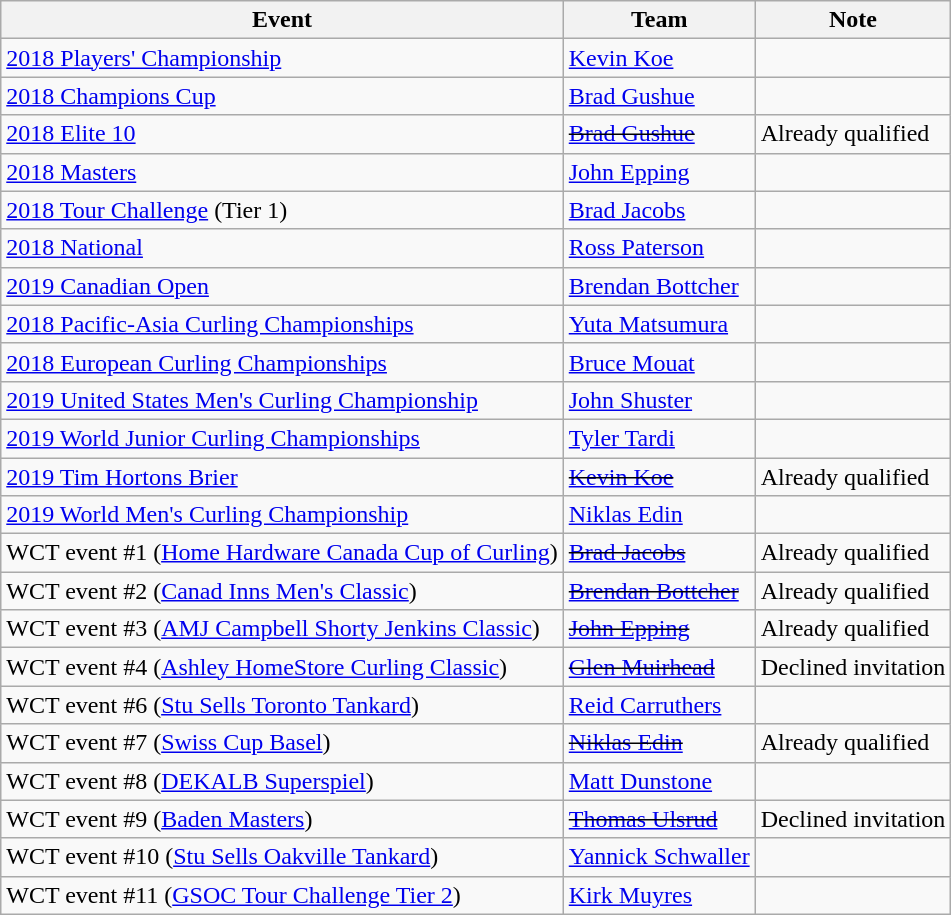<table class=wikitable>
<tr>
<th>Event</th>
<th>Team</th>
<th>Note</th>
</tr>
<tr>
<td><a href='#'>2018 Players' Championship</a></td>
<td> <a href='#'>Kevin Koe</a></td>
<td></td>
</tr>
<tr>
<td><a href='#'>2018 Champions Cup</a></td>
<td> <a href='#'>Brad Gushue</a></td>
<td></td>
</tr>
<tr>
<td><a href='#'>2018 Elite 10</a></td>
<td> <s><a href='#'>Brad Gushue</a></s></td>
<td>Already qualified</td>
</tr>
<tr>
<td><a href='#'>2018 Masters</a></td>
<td> <a href='#'>John Epping</a></td>
<td></td>
</tr>
<tr>
<td><a href='#'>2018 Tour Challenge</a> (Tier 1)</td>
<td> <a href='#'>Brad Jacobs</a></td>
<td></td>
</tr>
<tr>
<td><a href='#'>2018 National</a></td>
<td> <a href='#'>Ross Paterson</a></td>
<td></td>
</tr>
<tr>
<td><a href='#'>2019 Canadian Open</a></td>
<td> <a href='#'>Brendan Bottcher</a></td>
<td></td>
</tr>
<tr>
<td><a href='#'>2018 Pacific-Asia Curling Championships</a></td>
<td> <a href='#'>Yuta Matsumura</a></td>
<td></td>
</tr>
<tr>
<td><a href='#'>2018 European Curling Championships</a></td>
<td> <a href='#'>Bruce Mouat</a></td>
<td></td>
</tr>
<tr>
<td><a href='#'>2019 United States Men's Curling Championship</a></td>
<td> <a href='#'>John Shuster</a></td>
<td></td>
</tr>
<tr>
<td><a href='#'>2019 World Junior Curling Championships</a></td>
<td> <a href='#'>Tyler Tardi</a></td>
<td></td>
</tr>
<tr>
<td><a href='#'>2019 Tim Hortons Brier</a></td>
<td> <s><a href='#'>Kevin Koe</a></s></td>
<td>Already qualified</td>
</tr>
<tr>
<td><a href='#'>2019 World Men's Curling Championship</a></td>
<td> <a href='#'>Niklas Edin</a></td>
<td></td>
</tr>
<tr>
<td>WCT event #1 (<a href='#'>Home Hardware Canada Cup of Curling</a>)</td>
<td> <s><a href='#'>Brad Jacobs</a></s></td>
<td>Already qualified</td>
</tr>
<tr>
<td>WCT event #2 (<a href='#'>Canad Inns Men's Classic</a>)</td>
<td> <s><a href='#'>Brendan Bottcher</a></s></td>
<td>Already qualified</td>
</tr>
<tr>
<td>WCT event #3 (<a href='#'>AMJ Campbell Shorty Jenkins Classic</a>)</td>
<td> <s><a href='#'>John Epping</a></s></td>
<td>Already qualified</td>
</tr>
<tr>
<td>WCT event #4 (<a href='#'>Ashley HomeStore Curling Classic</a>)</td>
<td> <s><a href='#'>Glen Muirhead</a></s></td>
<td>Declined invitation</td>
</tr>
<tr>
<td>WCT event #6 (<a href='#'>Stu Sells Toronto Tankard</a>)</td>
<td> <a href='#'>Reid Carruthers</a></td>
<td></td>
</tr>
<tr>
<td>WCT event #7 (<a href='#'>Swiss Cup Basel</a>)</td>
<td> <s><a href='#'>Niklas Edin</a></s></td>
<td>Already qualified</td>
</tr>
<tr>
<td>WCT event #8 (<a href='#'>DEKALB Superspiel</a>)</td>
<td> <a href='#'>Matt Dunstone</a></td>
<td></td>
</tr>
<tr>
<td>WCT event #9 (<a href='#'>Baden Masters</a>)</td>
<td> <s><a href='#'>Thomas Ulsrud</a></s></td>
<td>Declined invitation</td>
</tr>
<tr>
<td>WCT event #10 (<a href='#'>Stu Sells Oakville Tankard</a>)</td>
<td> <a href='#'>Yannick Schwaller</a></td>
<td></td>
</tr>
<tr>
<td>WCT event #11 (<a href='#'>GSOC Tour Challenge Tier 2</a>)</td>
<td> <a href='#'>Kirk Muyres</a></td>
<td></td>
</tr>
</table>
